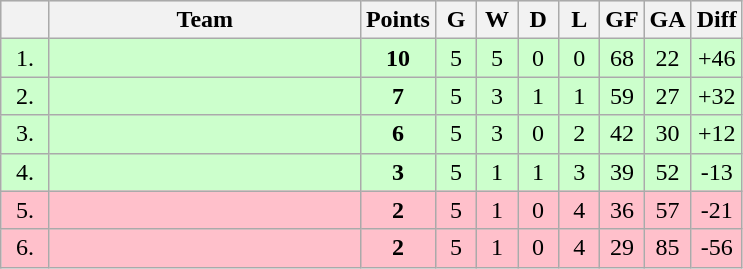<table class=wikitable style="text-align:center">
<tr bgcolor="#DCDCDC">
<th width="25"></th>
<th width="200">Team</th>
<th width="40">Points</th>
<th width="20">G</th>
<th width="20">W</th>
<th width="20">D</th>
<th width="20">L</th>
<th width="20">GF</th>
<th width="20">GA</th>
<th width="20">Diff</th>
</tr>
<tr bgcolor=ccffcc>
<td>1.</td>
<td align=left></td>
<td><strong>10</strong></td>
<td>5</td>
<td>5</td>
<td>0</td>
<td>0</td>
<td>68</td>
<td>22</td>
<td>+46</td>
</tr>
<tr bgcolor=ccffcc>
<td>2.</td>
<td align=left></td>
<td><strong>7</strong></td>
<td>5</td>
<td>3</td>
<td>1</td>
<td>1</td>
<td>59</td>
<td>27</td>
<td>+32</td>
</tr>
<tr bgcolor=ccffcc>
<td>3.</td>
<td align=left></td>
<td><strong>6</strong></td>
<td>5</td>
<td>3</td>
<td>0</td>
<td>2</td>
<td>42</td>
<td>30</td>
<td>+12</td>
</tr>
<tr bgcolor=ccffcc>
<td>4.</td>
<td align=left></td>
<td><strong>3</strong></td>
<td>5</td>
<td>1</td>
<td>1</td>
<td>3</td>
<td>39</td>
<td>52</td>
<td>-13</td>
</tr>
<tr bgcolor=pink>
<td>5.</td>
<td align=left></td>
<td><strong>2</strong></td>
<td>5</td>
<td>1</td>
<td>0</td>
<td>4</td>
<td>36</td>
<td>57</td>
<td>-21</td>
</tr>
<tr bgcolor=pink>
<td>6.</td>
<td align=left></td>
<td><strong>2</strong></td>
<td>5</td>
<td>1</td>
<td>0</td>
<td>4</td>
<td>29</td>
<td>85</td>
<td>-56</td>
</tr>
</table>
